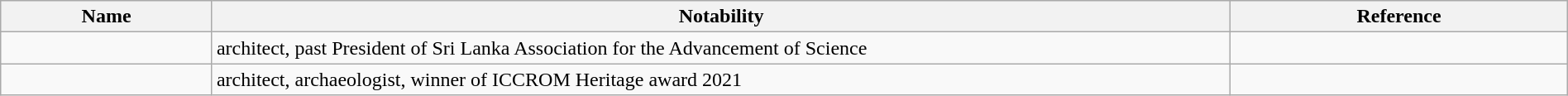<table class="wikitable sortable" style="width:100%">
<tr>
<th style="width:*;">Name</th>
<th style="width:65%;" class="unsortable">Notability</th>
<th style="width:*;" class="unsortable">Reference</th>
</tr>
<tr>
<td></td>
<td>architect, past President of Sri Lanka Association for the Advancement of Science</td>
<td style="text-align:center;"></td>
</tr>
<tr>
<td></td>
<td>architect, archaeologist, winner of ICCROM Heritage award 2021</td>
<td style="text-align:center;"></td>
</tr>
</table>
